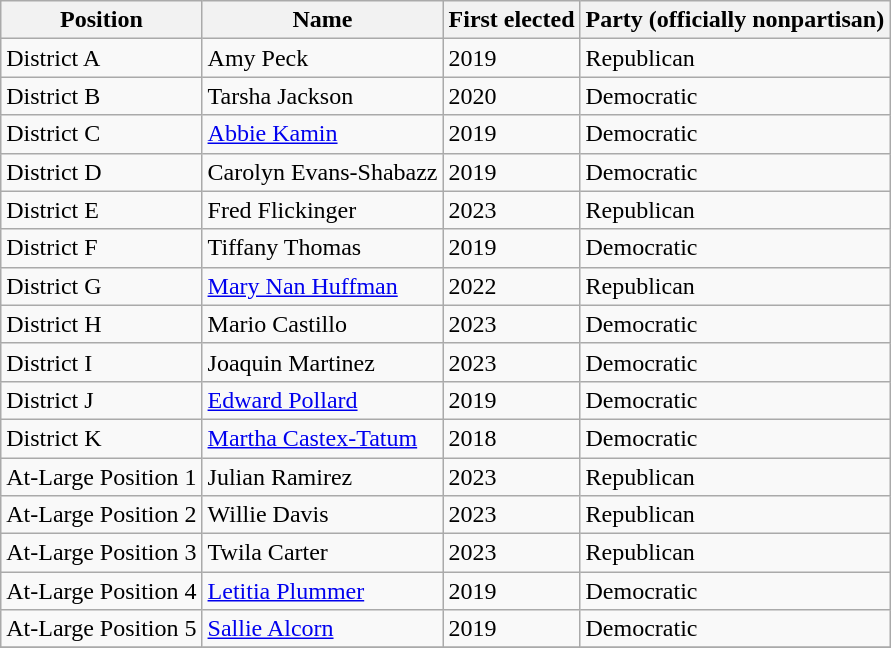<table class=wikitable>
<tr>
<th align=center valign=bottom>Position</th>
<th align=center valign=bottom>Name</th>
<th align=center valign=bottom>First elected</th>
<th align=center valign=bottom>Party (officially nonpartisan)</th>
</tr>
<tr>
<td>District A</td>
<td>Amy Peck</td>
<td>2019</td>
<td>Republican</td>
</tr>
<tr>
<td>District B</td>
<td>Tarsha Jackson</td>
<td>2020</td>
<td>Democratic</td>
</tr>
<tr>
<td>District C</td>
<td><a href='#'>Abbie Kamin</a></td>
<td>2019</td>
<td>Democratic</td>
</tr>
<tr>
<td>District D</td>
<td>Carolyn Evans-Shabazz</td>
<td>2019</td>
<td>Democratic</td>
</tr>
<tr>
<td>District E</td>
<td>Fred Flickinger</td>
<td>2023</td>
<td>Republican</td>
</tr>
<tr>
<td>District F</td>
<td>Tiffany Thomas</td>
<td>2019</td>
<td>Democratic</td>
</tr>
<tr>
<td>District G</td>
<td><a href='#'>Mary Nan Huffman</a></td>
<td>2022</td>
<td>Republican</td>
</tr>
<tr>
<td>District H</td>
<td>Mario Castillo</td>
<td>2023</td>
<td>Democratic</td>
</tr>
<tr>
<td>District I</td>
<td>Joaquin Martinez</td>
<td>2023</td>
<td>Democratic</td>
</tr>
<tr>
<td>District J</td>
<td><a href='#'>Edward Pollard</a></td>
<td>2019</td>
<td>Democratic</td>
</tr>
<tr>
<td>District K</td>
<td><a href='#'>Martha Castex-Tatum</a></td>
<td>2018</td>
<td>Democratic</td>
</tr>
<tr>
<td>At-Large Position 1</td>
<td>Julian Ramirez</td>
<td>2023</td>
<td>Republican</td>
</tr>
<tr>
<td>At-Large Position 2</td>
<td>Willie Davis</td>
<td>2023</td>
<td>Republican</td>
</tr>
<tr>
<td>At-Large Position 3</td>
<td>Twila Carter</td>
<td>2023</td>
<td>Republican</td>
</tr>
<tr>
<td>At-Large Position 4</td>
<td><a href='#'>Letitia Plummer</a></td>
<td>2019</td>
<td>Democratic</td>
</tr>
<tr>
<td>At-Large Position 5</td>
<td><a href='#'>Sallie Alcorn</a></td>
<td>2019</td>
<td>Democratic</td>
</tr>
<tr>
</tr>
</table>
